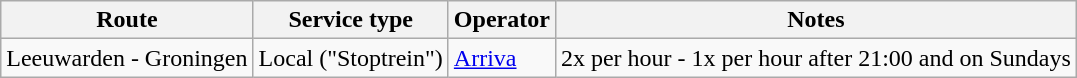<table class="wikitable">
<tr>
<th>Route</th>
<th>Service type</th>
<th>Operator</th>
<th>Notes</th>
</tr>
<tr>
<td>Leeuwarden - Groningen</td>
<td>Local ("Stoptrein")</td>
<td><a href='#'>Arriva</a></td>
<td>2x per hour - 1x per hour after 21:00 and on Sundays</td>
</tr>
</table>
